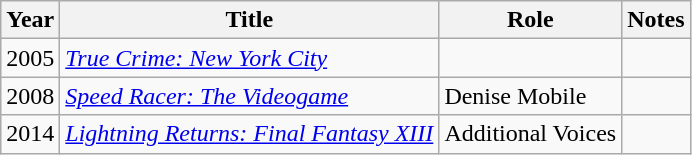<table class="wikitable sortable">
<tr>
<th>Year</th>
<th>Title</th>
<th>Role</th>
<th>Notes</th>
</tr>
<tr>
<td>2005</td>
<td><em><a href='#'>True Crime: New York City</a></em></td>
<td></td>
<td></td>
</tr>
<tr>
<td>2008</td>
<td><em><a href='#'>Speed Racer: The Videogame</a></em></td>
<td>Denise Mobile</td>
<td></td>
</tr>
<tr>
<td>2014</td>
<td><em><a href='#'>Lightning Returns: Final Fantasy XIII</a></em></td>
<td>Additional Voices</td>
<td></td>
</tr>
</table>
